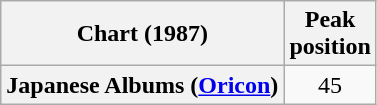<table class="wikitable plainrowheaders" style="text-align:center">
<tr>
<th scope="col">Chart (1987)</th>
<th scope="col">Peak<br> position</th>
</tr>
<tr>
<th scope="row">Japanese Albums (<a href='#'>Oricon</a>)</th>
<td>45</td>
</tr>
</table>
